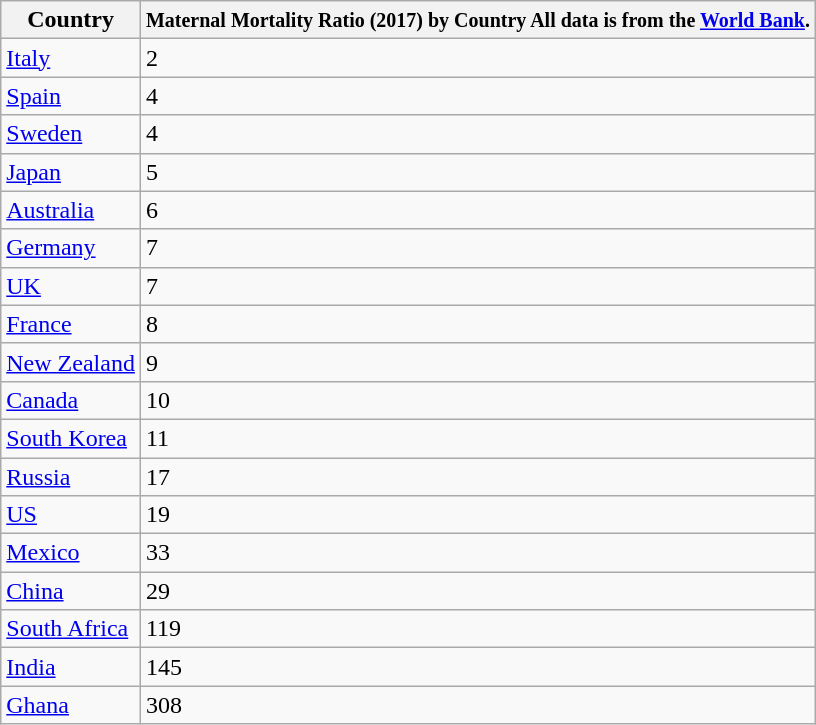<table class="wikitable sortable">
<tr>
<th>Country</th>
<th><small>Maternal Mortality Ratio (2017) by Country All data is from the <a href='#'>World Bank</a>.</small></th>
</tr>
<tr>
<td><a href='#'>Italy</a></td>
<td>2</td>
</tr>
<tr>
<td><a href='#'>Spain</a></td>
<td>4</td>
</tr>
<tr>
<td><a href='#'>Sweden</a></td>
<td>4</td>
</tr>
<tr>
<td><a href='#'>Japan</a></td>
<td>5</td>
</tr>
<tr>
<td><a href='#'>Australia</a></td>
<td>6</td>
</tr>
<tr>
<td><a href='#'>Germany</a></td>
<td>7</td>
</tr>
<tr>
<td><a href='#'>UK</a></td>
<td>7</td>
</tr>
<tr>
<td><a href='#'>France</a></td>
<td>8</td>
</tr>
<tr>
<td><a href='#'>New Zealand</a></td>
<td>9</td>
</tr>
<tr>
<td><a href='#'>Canada</a></td>
<td>10</td>
</tr>
<tr>
<td><a href='#'>South Korea</a></td>
<td>11</td>
</tr>
<tr>
<td><a href='#'>Russia</a></td>
<td>17</td>
</tr>
<tr>
<td><a href='#'>US</a></td>
<td>19</td>
</tr>
<tr>
<td><a href='#'>Mexico</a></td>
<td>33</td>
</tr>
<tr>
<td><a href='#'>China</a></td>
<td>29</td>
</tr>
<tr>
<td><a href='#'>South Africa</a></td>
<td>119</td>
</tr>
<tr>
<td><a href='#'>India</a></td>
<td>145</td>
</tr>
<tr>
<td><a href='#'>Ghana</a></td>
<td>308</td>
</tr>
</table>
